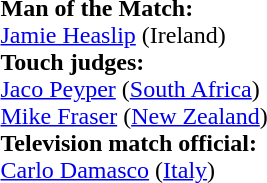<table style="width:100%">
<tr>
<td><br><strong>Man of the Match:</strong>
<br><a href='#'>Jamie Heaslip</a> (Ireland)<br><strong>Touch judges:</strong>
<br><a href='#'>Jaco Peyper</a> (<a href='#'>South Africa</a>)
<br><a href='#'>Mike Fraser</a> (<a href='#'>New Zealand</a>)
<br><strong>Television match official:</strong>
<br><a href='#'>Carlo Damasco</a> (<a href='#'>Italy</a>)</td>
</tr>
</table>
